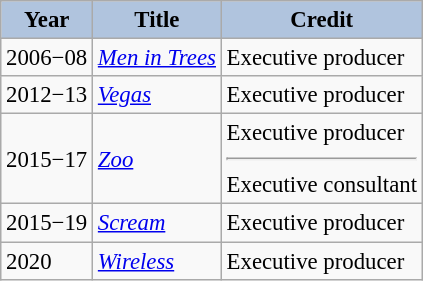<table class="wikitable" style="font-size:95%;">
<tr>
<th style="background:#B0C4DE;">Year</th>
<th style="background:#B0C4DE;">Title</th>
<th style="background:#B0C4DE;">Credit</th>
</tr>
<tr>
<td>2006−08</td>
<td><em><a href='#'>Men in Trees</a></em></td>
<td>Executive producer</td>
</tr>
<tr>
<td>2012−13</td>
<td><em><a href='#'>Vegas</a></em></td>
<td>Executive producer</td>
</tr>
<tr>
<td>2015−17</td>
<td><em><a href='#'>Zoo</a></em></td>
<td>Executive producer<hr>Executive consultant</td>
</tr>
<tr>
<td>2015−19</td>
<td><em><a href='#'>Scream</a></em></td>
<td>Executive producer</td>
</tr>
<tr>
<td>2020</td>
<td><em><a href='#'>Wireless</a></em></td>
<td>Executive producer</td>
</tr>
</table>
